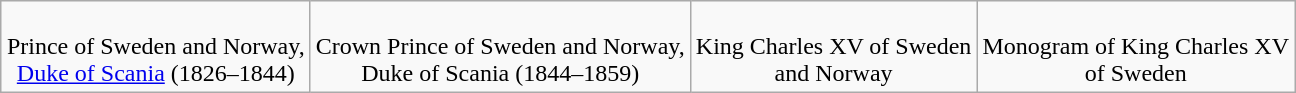<table class="wikitable" style="margin:1em auto; text-align:center;">
<tr>
<td><br>Prince of Sweden and Norway, <br><a href='#'>Duke of Scania</a> (1826–1844)</td>
<td><br>Crown Prince of Sweden and Norway, <br>Duke of Scania (1844–1859)</td>
<td><br>King Charles XV of Sweden <br>and Norway</td>
<td><br>Monogram of King Charles XV<br> of Sweden</td>
</tr>
</table>
